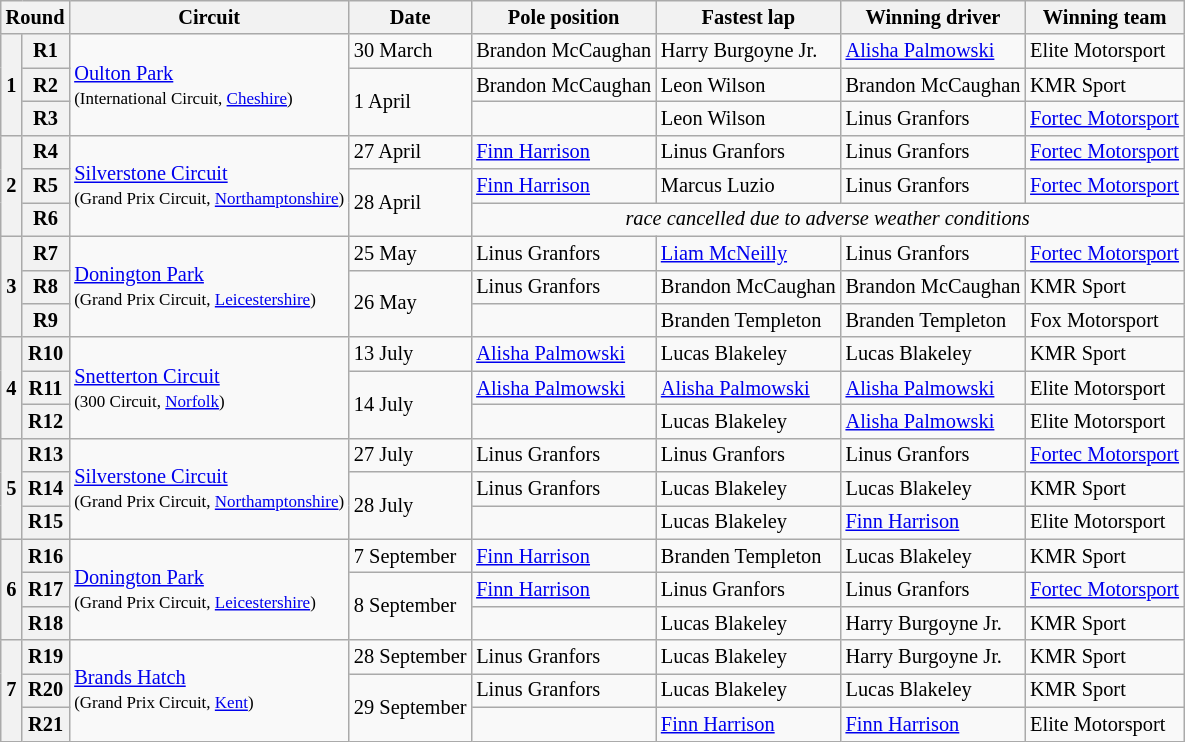<table class="wikitable" style="font-size: 85%">
<tr>
<th colspan=2>Round</th>
<th>Circuit</th>
<th>Date</th>
<th>Pole position</th>
<th>Fastest lap</th>
<th>Winning driver</th>
<th>Winning team</th>
</tr>
<tr>
<th rowspan=3>1</th>
<th>R1</th>
<td rowspan=3><a href='#'>Oulton Park</a><br><small>(International Circuit, <a href='#'>Cheshire</a>)</small></td>
<td>30 March</td>
<td nowrap> Brandon McCaughan</td>
<td> Harry Burgoyne Jr.</td>
<td> <a href='#'>Alisha Palmowski</a></td>
<td> Elite Motorsport</td>
</tr>
<tr>
<th>R2</th>
<td rowspan="2">1 April</td>
<td> Brandon McCaughan</td>
<td> Leon Wilson</td>
<td nowrap> Brandon McCaughan</td>
<td> KMR Sport</td>
</tr>
<tr>
<th>R3</th>
<td></td>
<td> Leon Wilson</td>
<td> Linus Granfors</td>
<td nowrap> <a href='#'>Fortec Motorsport</a></td>
</tr>
<tr>
<th rowspan=3>2</th>
<th>R4</th>
<td rowspan=3><a href='#'>Silverstone Circuit</a><br><small>(Grand Prix Circuit, <a href='#'>Northamptonshire</a>)</small></td>
<td>27 April</td>
<td> <a href='#'>Finn Harrison</a></td>
<td> Linus Granfors</td>
<td> Linus Granfors</td>
<td> <a href='#'>Fortec Motorsport</a></td>
</tr>
<tr>
<th>R5</th>
<td rowspan="2">28 April</td>
<td> <a href='#'>Finn Harrison</a></td>
<td> Marcus Luzio</td>
<td> Linus Granfors</td>
<td> <a href='#'>Fortec Motorsport</a></td>
</tr>
<tr>
<th>R6</th>
<td colspan="4"  align="center"><em>race cancelled due to adverse weather conditions</em></td>
</tr>
<tr>
<th rowspan=3>3</th>
<th>R7</th>
<td rowspan=3><a href='#'>Donington Park</a><br><small>(Grand Prix Circuit, <a href='#'>Leicestershire</a>)</small></td>
<td>25 May</td>
<td> Linus Granfors</td>
<td> <a href='#'>Liam McNeilly</a></td>
<td> Linus Granfors</td>
<td> <a href='#'>Fortec Motorsport</a></td>
</tr>
<tr>
<th>R8</th>
<td rowspan="2">26 May</td>
<td> Linus Granfors</td>
<td nowrap> Brandon McCaughan</td>
<td> Brandon McCaughan</td>
<td> KMR Sport</td>
</tr>
<tr>
<th>R9</th>
<td></td>
<td> Branden Templeton</td>
<td> Branden Templeton</td>
<td> Fox Motorsport</td>
</tr>
<tr>
<th rowspan=3>4</th>
<th>R10</th>
<td rowspan=3><a href='#'>Snetterton Circuit</a><br><small>(300 Circuit, <a href='#'>Norfolk</a>)</small></td>
<td>13 July</td>
<td> <a href='#'>Alisha Palmowski</a></td>
<td> Lucas Blakeley</td>
<td> Lucas Blakeley</td>
<td> KMR Sport</td>
</tr>
<tr>
<th>R11</th>
<td rowspan="2">14 July</td>
<td> <a href='#'>Alisha Palmowski</a></td>
<td> <a href='#'>Alisha Palmowski</a></td>
<td> <a href='#'>Alisha Palmowski</a></td>
<td> Elite Motorsport</td>
</tr>
<tr>
<th>R12</th>
<td></td>
<td> Lucas Blakeley</td>
<td> <a href='#'>Alisha Palmowski</a></td>
<td> Elite Motorsport</td>
</tr>
<tr>
<th rowspan=3>5</th>
<th>R13</th>
<td rowspan=3><a href='#'>Silverstone Circuit</a><br><small>(Grand Prix Circuit, <a href='#'>Northamptonshire</a>)</small></td>
<td>27 July</td>
<td> Linus Granfors</td>
<td> Linus Granfors</td>
<td> Linus Granfors</td>
<td> <a href='#'>Fortec Motorsport</a></td>
</tr>
<tr>
<th>R14</th>
<td rowspan="2">28 July</td>
<td> Linus Granfors</td>
<td> Lucas Blakeley</td>
<td> Lucas Blakeley</td>
<td> KMR Sport</td>
</tr>
<tr>
<th>R15</th>
<td></td>
<td> Lucas Blakeley</td>
<td> <a href='#'>Finn Harrison</a></td>
<td> Elite Motorsport</td>
</tr>
<tr>
<th rowspan=3>6</th>
<th>R16</th>
<td rowspan=3><a href='#'>Donington Park</a><br><small>(Grand Prix Circuit, <a href='#'>Leicestershire</a>)</small></td>
<td>7 September</td>
<td> <a href='#'>Finn Harrison</a></td>
<td> Branden Templeton</td>
<td> Lucas Blakeley</td>
<td> KMR Sport</td>
</tr>
<tr>
<th>R17</th>
<td rowspan="2">8 September</td>
<td> <a href='#'>Finn Harrison</a></td>
<td> Linus Granfors</td>
<td> Linus Granfors</td>
<td> <a href='#'>Fortec Motorsport</a></td>
</tr>
<tr>
<th>R18</th>
<td></td>
<td> Lucas Blakeley</td>
<td> Harry Burgoyne Jr.</td>
<td> KMR Sport</td>
</tr>
<tr>
<th rowspan=3>7</th>
<th>R19</th>
<td rowspan=3><a href='#'>Brands Hatch</a><br><small>(Grand Prix Circuit, <a href='#'>Kent</a>)</small></td>
<td>28 September</td>
<td> Linus Granfors</td>
<td> Lucas Blakeley</td>
<td> Harry Burgoyne Jr.</td>
<td> KMR Sport</td>
</tr>
<tr>
<th>R20</th>
<td rowspan="2">29 September</td>
<td> Linus Granfors</td>
<td> Lucas Blakeley</td>
<td> Lucas Blakeley</td>
<td> KMR Sport</td>
</tr>
<tr>
<th>R21</th>
<td></td>
<td> <a href='#'>Finn Harrison</a></td>
<td> <a href='#'>Finn Harrison</a></td>
<td> Elite Motorsport</td>
</tr>
</table>
